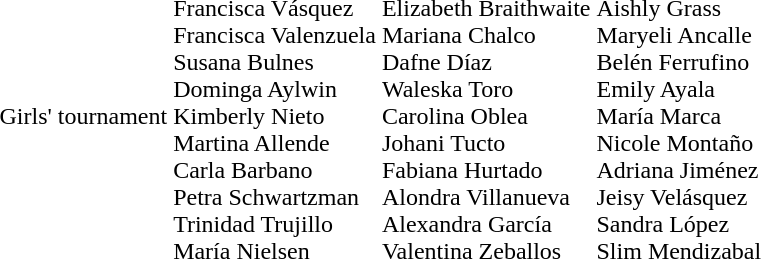<table>
<tr>
<td>Girls' tournament</td>
<td><br>Francisca Vásquez<br>Francisca Valenzuela<br>Susana Bulnes<br>Dominga Aylwin<br>Kimberly Nieto<br>Martina Allende<br>Carla Barbano<br>Petra Schwartzman<br>Trinidad Trujillo<br>María Nielsen</td>
<td><br>Elizabeth Braithwaite<br>Mariana Chalco<br>Dafne Díaz<br>Waleska Toro<br>Carolina Oblea<br>Johani Tucto<br>Fabiana Hurtado<br>Alondra Villanueva<br>Alexandra García<br>Valentina Zeballos</td>
<td><br>Aishly Grass<br>Maryeli Ancalle<br>Belén Ferrufino<br>Emily Ayala<br>María Marca<br>Nicole Montaño<br>Adriana Jiménez<br>Jeisy Velásquez<br>Sandra López<br>Slim Mendizabal</td>
</tr>
</table>
